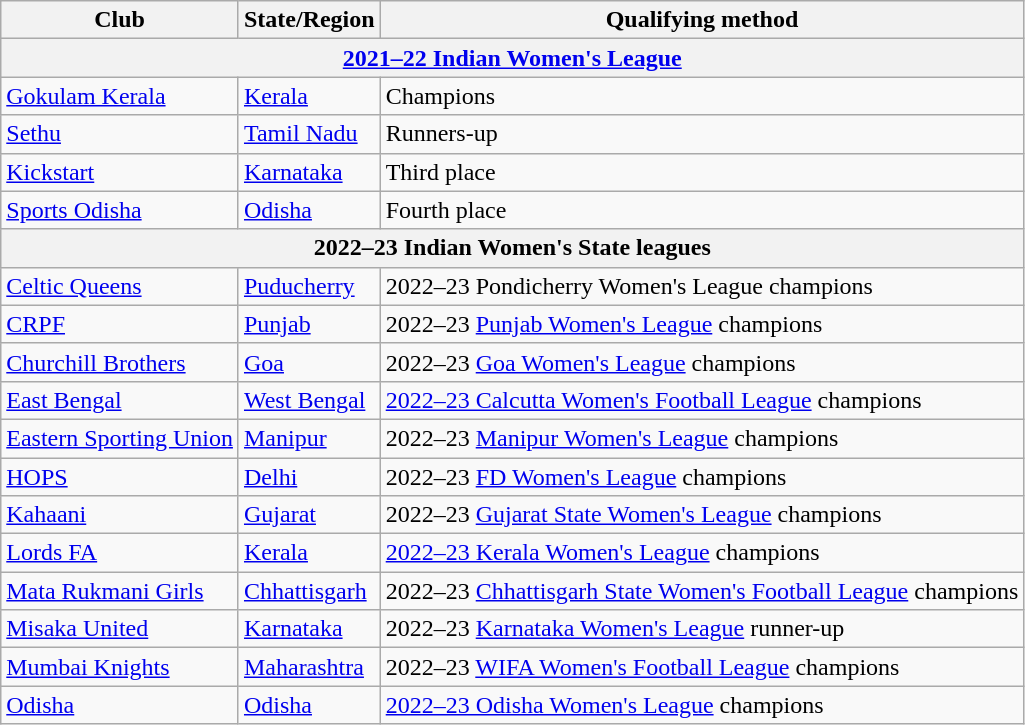<table class="wikitable sortable">
<tr>
<th>Club</th>
<th>State/Region</th>
<th>Qualifying method</th>
</tr>
<tr>
<th colspan="3" style="text-align:center;"><a href='#'>2021–22 Indian Women's League</a></th>
</tr>
<tr>
<td><a href='#'>Gokulam Kerala</a></td>
<td><a href='#'>Kerala</a></td>
<td>Champions</td>
</tr>
<tr>
<td><a href='#'>Sethu</a></td>
<td><a href='#'>Tamil Nadu</a></td>
<td>Runners-up</td>
</tr>
<tr>
<td><a href='#'>Kickstart</a></td>
<td><a href='#'>Karnataka</a></td>
<td>Third place</td>
</tr>
<tr>
<td><a href='#'>Sports Odisha</a></td>
<td><a href='#'>Odisha</a></td>
<td>Fourth place</td>
</tr>
<tr>
<th colspan="3" style="text-align:center;">2022–23 Indian Women's State leagues</th>
</tr>
<tr>
<td><a href='#'>Celtic Queens</a></td>
<td><a href='#'>Puducherry</a></td>
<td>2022–23 Pondicherry Women's League champions</td>
</tr>
<tr>
<td><a href='#'>CRPF</a></td>
<td><a href='#'>Punjab</a></td>
<td>2022–23 <a href='#'>Punjab Women's League</a> champions</td>
</tr>
<tr>
<td><a href='#'>Churchill Brothers</a></td>
<td><a href='#'>Goa</a></td>
<td>2022–23 <a href='#'>Goa Women's League</a> champions</td>
</tr>
<tr>
<td><a href='#'>East Bengal</a></td>
<td><a href='#'>West Bengal</a></td>
<td><a href='#'>2022–23 Calcutta Women's Football League</a> champions</td>
</tr>
<tr>
<td><a href='#'>Eastern Sporting Union</a></td>
<td><a href='#'>Manipur</a></td>
<td>2022–23 <a href='#'>Manipur Women's League</a> champions</td>
</tr>
<tr>
<td><a href='#'>HOPS</a></td>
<td><a href='#'>Delhi</a></td>
<td>2022–23 <a href='#'>FD Women's League</a> champions</td>
</tr>
<tr>
<td><a href='#'>Kahaani</a></td>
<td><a href='#'>Gujarat</a></td>
<td>2022–23 <a href='#'>Gujarat State Women's League</a> champions</td>
</tr>
<tr>
<td><a href='#'>Lords FA</a></td>
<td><a href='#'>Kerala</a></td>
<td><a href='#'>2022–23 Kerala Women's League</a> champions</td>
</tr>
<tr>
<td><a href='#'>Mata Rukmani Girls</a></td>
<td><a href='#'>Chhattisgarh</a></td>
<td>2022–23 <a href='#'>Chhattisgarh State Women's Football League</a> champions</td>
</tr>
<tr>
<td><a href='#'>Misaka United</a></td>
<td><a href='#'>Karnataka</a></td>
<td>2022–23 <a href='#'>Karnataka Women's League</a> runner-up</td>
</tr>
<tr>
<td><a href='#'>Mumbai Knights</a></td>
<td><a href='#'>Maharashtra</a></td>
<td>2022–23 <a href='#'>WIFA Women's Football League</a> champions</td>
</tr>
<tr>
<td><a href='#'>Odisha</a></td>
<td><a href='#'>Odisha</a></td>
<td><a href='#'>2022–23 Odisha Women's League</a> champions</td>
</tr>
</table>
